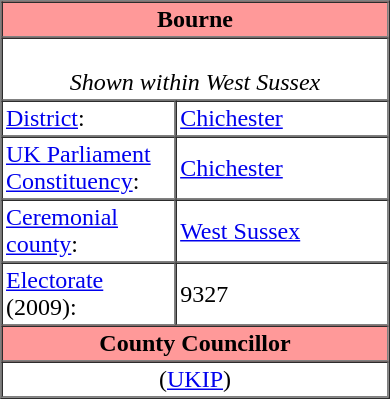<table class="vcard" border=1 cellpadding=2 cellspacing=0 align=right width=260 style=margin-left:0.5em;>
<tr>
<th class="fn org" colspan=2 align=center bgcolor="#ff9999"><strong>Bourne</strong></th>
</tr>
<tr>
<td colspan=2 align=center><br><em>Shown within West Sussex</em></td>
</tr>
<tr class="note">
<td width="45%"><a href='#'>District</a>:</td>
<td><a href='#'>Chichester</a></td>
</tr>
<tr class="note">
<td><a href='#'>UK Parliament Constituency</a>:</td>
<td><a href='#'>Chichester</a></td>
</tr>
<tr class="note">
<td><a href='#'>Ceremonial county</a>:</td>
<td><a href='#'>West Sussex</a></td>
</tr>
<tr class="note">
<td><a href='#'>Electorate</a> (2009):</td>
<td>9327</td>
</tr>
<tr>
<th colspan=2 align=center bgcolor="#ff9999">County Councillor</th>
</tr>
<tr>
<td colspan=2 align=center> (<a href='#'>UKIP</a>)</td>
</tr>
</table>
